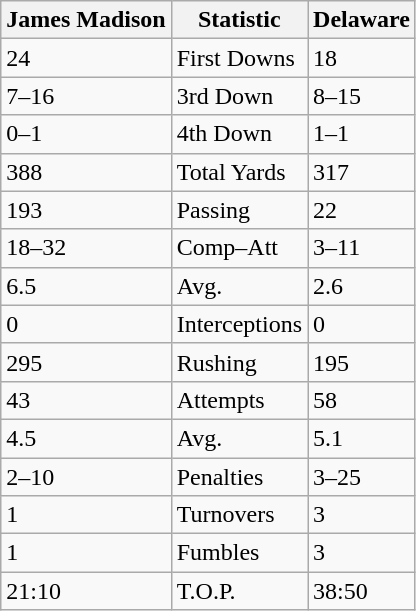<table class="wikitable">
<tr>
<th>James Madison</th>
<th>Statistic</th>
<th>Delaware</th>
</tr>
<tr>
<td>24</td>
<td>First Downs</td>
<td>18</td>
</tr>
<tr>
<td>7–16</td>
<td>3rd Down</td>
<td>8–15</td>
</tr>
<tr>
<td>0–1</td>
<td>4th Down</td>
<td>1–1</td>
</tr>
<tr>
<td>388</td>
<td>Total Yards</td>
<td>317</td>
</tr>
<tr>
<td>193</td>
<td>Passing</td>
<td>22</td>
</tr>
<tr>
<td>18–32</td>
<td>Comp–Att</td>
<td>3–11</td>
</tr>
<tr>
<td>6.5</td>
<td>Avg.</td>
<td>2.6</td>
</tr>
<tr>
<td>0</td>
<td>Interceptions</td>
<td>0</td>
</tr>
<tr>
<td>295</td>
<td>Rushing</td>
<td>195</td>
</tr>
<tr>
<td>43</td>
<td>Attempts</td>
<td>58</td>
</tr>
<tr>
<td>4.5</td>
<td>Avg.</td>
<td>5.1</td>
</tr>
<tr>
<td>2–10</td>
<td>Penalties</td>
<td>3–25</td>
</tr>
<tr>
<td>1</td>
<td>Turnovers</td>
<td>3</td>
</tr>
<tr>
<td>1</td>
<td>Fumbles</td>
<td>3</td>
</tr>
<tr>
<td>21:10</td>
<td>T.O.P.</td>
<td>38:50</td>
</tr>
</table>
